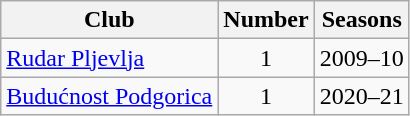<table class="wikitable sortable">
<tr>
<th>Club</th>
<th>Number</th>
<th>Seasons</th>
</tr>
<tr>
<td><a href='#'>Rudar Pljevlja</a></td>
<td align=center>1</td>
<td>2009–10</td>
</tr>
<tr>
<td><a href='#'>Budućnost Podgorica</a></td>
<td align=center>1</td>
<td>2020–21</td>
</tr>
</table>
